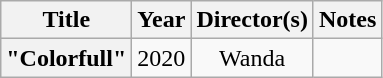<table class="wikitable plainrowheaders" style="text-align:center;">
<tr>
<th scope="col">Title</th>
<th scope="col">Year</th>
<th scope="col">Director(s)</th>
<th scope="col">Notes</th>
</tr>
<tr>
<th scope="row">"Colorfull"</th>
<td>2020</td>
<td>Wanda</td>
<td></td>
</tr>
</table>
